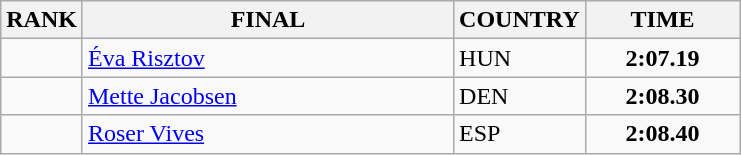<table class="wikitable">
<tr>
<th>RANK</th>
<th align="left" style="width: 15em">FINAL</th>
<th>COUNTRY</th>
<th style="width: 6em">TIME</th>
</tr>
<tr>
<td align="center"></td>
<td><a href='#'>Éva Risztov</a></td>
<td> HUN</td>
<td align="center"><strong>2:07.19</strong></td>
</tr>
<tr>
<td align="center"></td>
<td><a href='#'>Mette Jacobsen</a></td>
<td> DEN</td>
<td align="center"><strong>2:08.30</strong></td>
</tr>
<tr>
<td align="center"></td>
<td><a href='#'>Roser Vives</a></td>
<td> ESP</td>
<td align="center"><strong>2:08.40</strong></td>
</tr>
</table>
